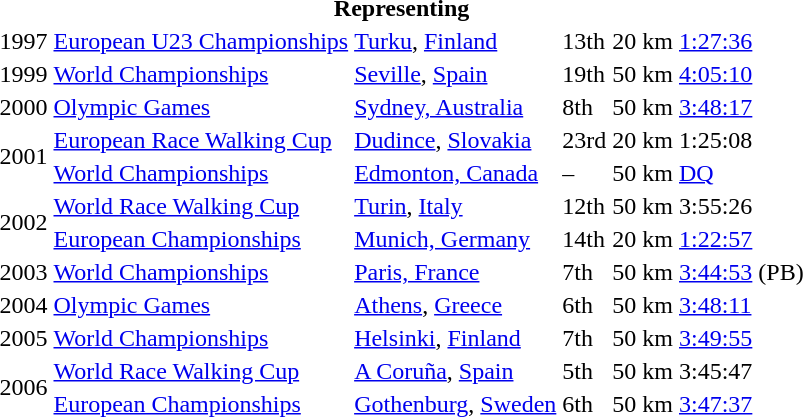<table>
<tr>
<th colspan="6">Representing </th>
</tr>
<tr>
<td>1997</td>
<td><a href='#'>European U23 Championships</a></td>
<td><a href='#'>Turku</a>, <a href='#'>Finland</a></td>
<td>13th</td>
<td>20 km</td>
<td><a href='#'>1:27:36</a></td>
</tr>
<tr>
<td>1999</td>
<td><a href='#'>World Championships</a></td>
<td><a href='#'>Seville</a>, <a href='#'>Spain</a></td>
<td>19th</td>
<td>50 km</td>
<td><a href='#'>4:05:10</a></td>
</tr>
<tr>
<td>2000</td>
<td><a href='#'>Olympic Games</a></td>
<td><a href='#'>Sydney, Australia</a></td>
<td>8th</td>
<td>50 km</td>
<td><a href='#'>3:48:17</a></td>
</tr>
<tr>
<td rowspan=2>2001</td>
<td><a href='#'>European Race Walking Cup</a></td>
<td><a href='#'>Dudince</a>, <a href='#'>Slovakia</a></td>
<td>23rd</td>
<td>20 km</td>
<td>1:25:08</td>
</tr>
<tr>
<td><a href='#'>World Championships</a></td>
<td><a href='#'>Edmonton, Canada</a></td>
<td>–</td>
<td>50 km</td>
<td><a href='#'>DQ</a></td>
</tr>
<tr>
<td rowspan=2>2002</td>
<td><a href='#'>World Race Walking Cup</a></td>
<td><a href='#'>Turin</a>, <a href='#'>Italy</a></td>
<td>12th</td>
<td>50 km</td>
<td>3:55:26</td>
</tr>
<tr>
<td><a href='#'>European Championships</a></td>
<td><a href='#'>Munich, Germany</a></td>
<td>14th</td>
<td>20 km</td>
<td><a href='#'>1:22:57</a></td>
</tr>
<tr>
<td>2003</td>
<td><a href='#'>World Championships</a></td>
<td><a href='#'>Paris, France</a></td>
<td>7th</td>
<td>50 km</td>
<td><a href='#'>3:44:53</a> (PB)</td>
</tr>
<tr>
<td>2004</td>
<td><a href='#'>Olympic Games</a></td>
<td><a href='#'>Athens</a>, <a href='#'>Greece</a></td>
<td>6th</td>
<td>50 km</td>
<td><a href='#'>3:48:11</a></td>
</tr>
<tr>
<td>2005</td>
<td><a href='#'>World Championships</a></td>
<td><a href='#'>Helsinki</a>, <a href='#'>Finland</a></td>
<td>7th</td>
<td>50 km</td>
<td><a href='#'>3:49:55</a></td>
</tr>
<tr>
<td rowspan=2>2006</td>
<td><a href='#'>World Race Walking Cup</a></td>
<td><a href='#'>A Coruña</a>, <a href='#'>Spain</a></td>
<td>5th</td>
<td>50 km</td>
<td>3:45:47</td>
</tr>
<tr>
<td><a href='#'>European Championships</a></td>
<td><a href='#'>Gothenburg</a>, <a href='#'>Sweden</a></td>
<td>6th</td>
<td>50 km</td>
<td><a href='#'>3:47:37</a></td>
</tr>
</table>
